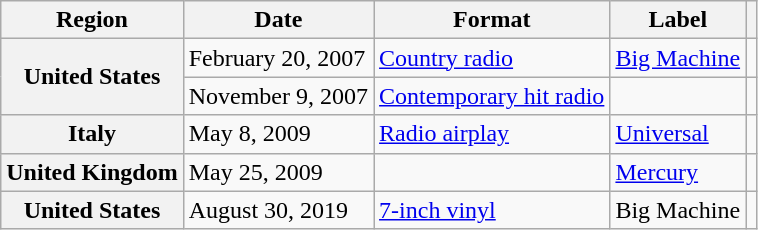<table class="wikitable plainrowheaders">
<tr>
<th scope="col">Region</th>
<th scope="col">Date</th>
<th scope="col">Format</th>
<th scope="col">Label</th>
<th scope="col"></th>
</tr>
<tr>
<th scope="row" rowspan="2">United States</th>
<td>February 20, 2007</td>
<td><a href='#'>Country radio</a></td>
<td><a href='#'>Big Machine</a></td>
<td align="center"></td>
</tr>
<tr>
<td>November 9, 2007</td>
<td><a href='#'>Contemporary hit radio</a></td>
<td></td>
<td align="center"></td>
</tr>
<tr>
<th scope="row">Italy</th>
<td>May 8, 2009</td>
<td><a href='#'>Radio airplay</a></td>
<td><a href='#'>Universal</a></td>
<td style="text-align:center;"></td>
</tr>
<tr>
<th scope="row">United Kingdom</th>
<td>May 25, 2009</td>
<td></td>
<td><a href='#'>Mercury</a></td>
<td style="text-align:center;"></td>
</tr>
<tr>
<th scope="row">United States</th>
<td>August 30, 2019</td>
<td><a href='#'>7-inch vinyl</a></td>
<td>Big Machine</td>
<td align="center"></td>
</tr>
</table>
